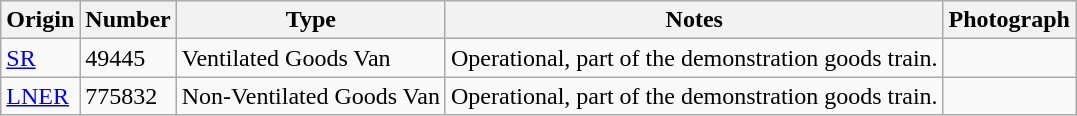<table class="wikitable">
<tr>
<th>Origin</th>
<th>Number</th>
<th>Type</th>
<th>Notes</th>
<th>Photograph</th>
</tr>
<tr>
<td><a href='#'>SR</a></td>
<td>49445</td>
<td>Ventilated Goods Van</td>
<td>Operational, part of the demonstration goods train.</td>
<td></td>
</tr>
<tr>
<td><a href='#'>LNER</a></td>
<td>775832</td>
<td>Non-Ventilated Goods Van</td>
<td>Operational, part of the demonstration goods train.</td>
<td></td>
</tr>
</table>
